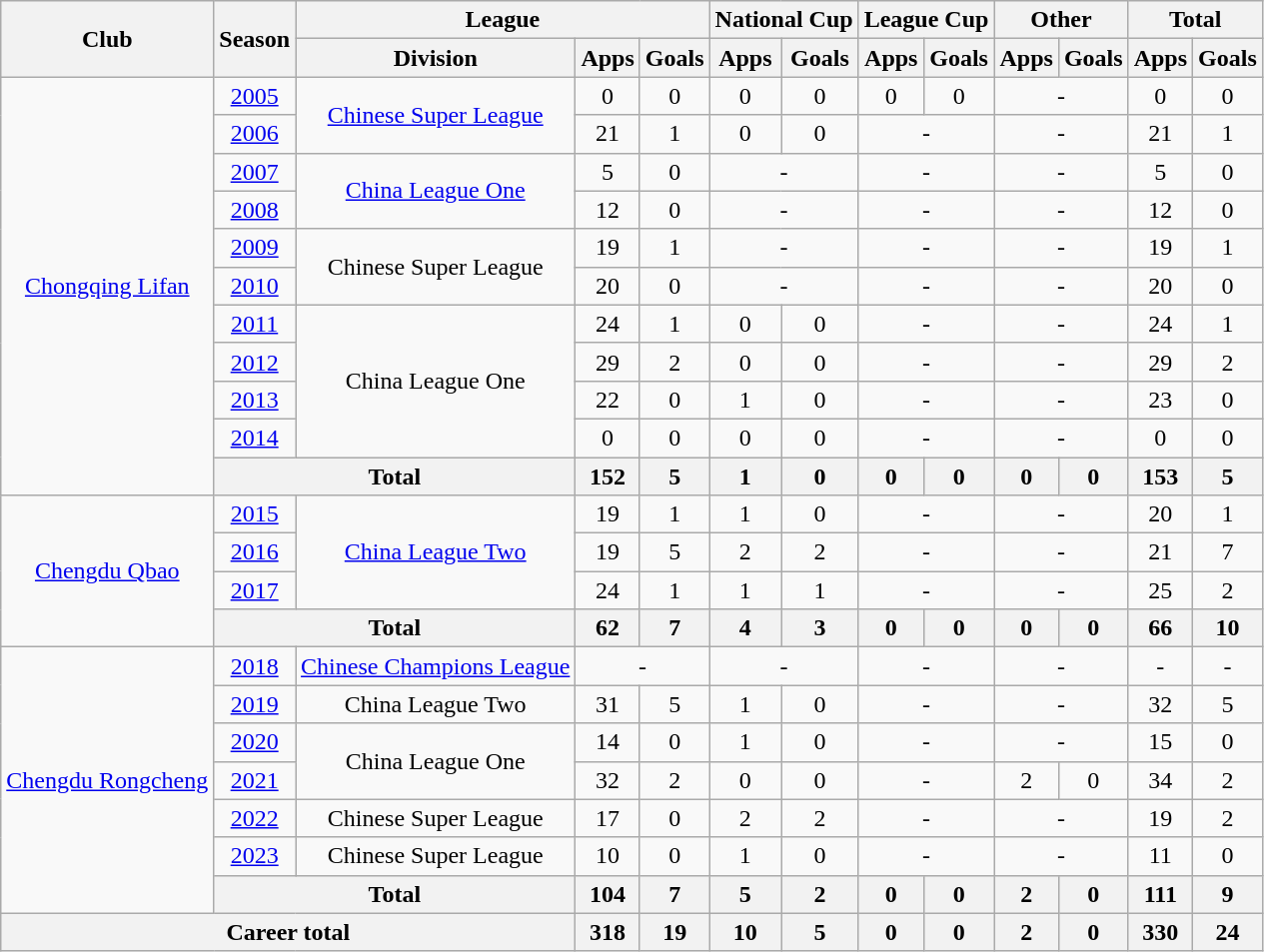<table class="wikitable" style="text-align: center">
<tr>
<th rowspan="2">Club</th>
<th rowspan="2">Season</th>
<th colspan="3">League</th>
<th colspan="2">National Cup</th>
<th colspan="2">League Cup</th>
<th colspan="2">Other</th>
<th colspan="2">Total</th>
</tr>
<tr>
<th>Division</th>
<th>Apps</th>
<th>Goals</th>
<th>Apps</th>
<th>Goals</th>
<th>Apps</th>
<th>Goals</th>
<th>Apps</th>
<th>Goals</th>
<th>Apps</th>
<th>Goals</th>
</tr>
<tr>
<td rowspan=11><a href='#'>Chongqing Lifan</a></td>
<td><a href='#'>2005</a></td>
<td rowspan="2"><a href='#'>Chinese Super League</a></td>
<td>0</td>
<td>0</td>
<td>0</td>
<td>0</td>
<td>0</td>
<td>0</td>
<td colspan="2">-</td>
<td>0</td>
<td>0</td>
</tr>
<tr>
<td><a href='#'>2006</a></td>
<td>21</td>
<td>1</td>
<td>0</td>
<td>0</td>
<td colspan="2">-</td>
<td colspan="2">-</td>
<td>21</td>
<td>1</td>
</tr>
<tr>
<td><a href='#'>2007</a></td>
<td rowspan="2"><a href='#'>China League One</a></td>
<td>5</td>
<td>0</td>
<td colspan="2">-</td>
<td colspan="2">-</td>
<td colspan="2">-</td>
<td>5</td>
<td>0</td>
</tr>
<tr>
<td><a href='#'>2008</a></td>
<td>12</td>
<td>0</td>
<td colspan="2">-</td>
<td colspan="2">-</td>
<td colspan="2">-</td>
<td>12</td>
<td>0</td>
</tr>
<tr>
<td><a href='#'>2009</a></td>
<td rowspan="2">Chinese Super League</td>
<td>19</td>
<td>1</td>
<td colspan="2">-</td>
<td colspan="2">-</td>
<td colspan="2">-</td>
<td>19</td>
<td>1</td>
</tr>
<tr>
<td><a href='#'>2010</a></td>
<td>20</td>
<td>0</td>
<td colspan="2">-</td>
<td colspan="2">-</td>
<td colspan="2">-</td>
<td>20</td>
<td>0</td>
</tr>
<tr>
<td><a href='#'>2011</a></td>
<td rowspan="4">China League One</td>
<td>24</td>
<td>1</td>
<td>0</td>
<td>0</td>
<td colspan="2">-</td>
<td colspan="2">-</td>
<td>24</td>
<td>1</td>
</tr>
<tr>
<td><a href='#'>2012</a></td>
<td>29</td>
<td>2</td>
<td>0</td>
<td>0</td>
<td colspan="2">-</td>
<td colspan="2">-</td>
<td>29</td>
<td>2</td>
</tr>
<tr>
<td><a href='#'>2013</a></td>
<td>22</td>
<td>0</td>
<td>1</td>
<td>0</td>
<td colspan="2">-</td>
<td colspan="2">-</td>
<td>23</td>
<td>0</td>
</tr>
<tr>
<td><a href='#'>2014</a></td>
<td>0</td>
<td>0</td>
<td>0</td>
<td>0</td>
<td colspan="2">-</td>
<td colspan="2">-</td>
<td>0</td>
<td>0</td>
</tr>
<tr>
<th colspan="2">Total</th>
<th>152</th>
<th>5</th>
<th>1</th>
<th>0</th>
<th>0</th>
<th>0</th>
<th>0</th>
<th>0</th>
<th>153</th>
<th>5</th>
</tr>
<tr>
<td rowspan=4><a href='#'>Chengdu Qbao</a></td>
<td><a href='#'>2015</a></td>
<td rowspan="3"><a href='#'>China League Two</a></td>
<td>19</td>
<td>1</td>
<td>1</td>
<td>0</td>
<td colspan="2">-</td>
<td colspan="2">-</td>
<td>20</td>
<td>1</td>
</tr>
<tr>
<td><a href='#'>2016</a></td>
<td>19</td>
<td>5</td>
<td>2</td>
<td>2</td>
<td colspan="2">-</td>
<td colspan="2">-</td>
<td>21</td>
<td>7</td>
</tr>
<tr>
<td><a href='#'>2017</a></td>
<td>24</td>
<td>1</td>
<td>1</td>
<td>1</td>
<td colspan="2">-</td>
<td colspan="2">-</td>
<td>25</td>
<td>2</td>
</tr>
<tr>
<th colspan="2">Total</th>
<th>62</th>
<th>7</th>
<th>4</th>
<th>3</th>
<th>0</th>
<th>0</th>
<th>0</th>
<th>0</th>
<th>66</th>
<th>10</th>
</tr>
<tr>
<td rowspan=7><a href='#'>Chengdu Rongcheng</a></td>
<td><a href='#'>2018</a></td>
<td rowspan="1"><a href='#'>Chinese Champions League</a></td>
<td colspan="2">-</td>
<td colspan="2">-</td>
<td colspan="2">-</td>
<td colspan="2">-</td>
<td>-</td>
<td>-</td>
</tr>
<tr>
<td><a href='#'>2019</a></td>
<td>China League Two</td>
<td>31</td>
<td>5</td>
<td>1</td>
<td>0</td>
<td colspan="2">-</td>
<td colspan="2">-</td>
<td>32</td>
<td>5</td>
</tr>
<tr>
<td><a href='#'>2020</a></td>
<td rowspan=2>China League One</td>
<td>14</td>
<td>0</td>
<td>1</td>
<td>0</td>
<td colspan="2">-</td>
<td colspan="2">-</td>
<td>15</td>
<td>0</td>
</tr>
<tr>
<td><a href='#'>2021</a></td>
<td>32</td>
<td>2</td>
<td>0</td>
<td>0</td>
<td colspan="2">-</td>
<td>2</td>
<td>0</td>
<td>34</td>
<td>2</td>
</tr>
<tr>
<td><a href='#'>2022</a></td>
<td>Chinese Super League</td>
<td>17</td>
<td>0</td>
<td>2</td>
<td>2</td>
<td colspan="2">-</td>
<td colspan="2">-</td>
<td>19</td>
<td>2</td>
</tr>
<tr>
<td><a href='#'>2023</a></td>
<td>Chinese Super League</td>
<td>10</td>
<td>0</td>
<td>1</td>
<td>0</td>
<td colspan="2">-</td>
<td colspan="2">-</td>
<td>11</td>
<td>0</td>
</tr>
<tr>
<th colspan="2">Total</th>
<th>104</th>
<th>7</th>
<th>5</th>
<th>2</th>
<th>0</th>
<th>0</th>
<th>2</th>
<th>0</th>
<th>111</th>
<th>9</th>
</tr>
<tr>
<th colspan=3>Career total</th>
<th>318</th>
<th>19</th>
<th>10</th>
<th>5</th>
<th>0</th>
<th>0</th>
<th>2</th>
<th>0</th>
<th>330</th>
<th>24</th>
</tr>
</table>
